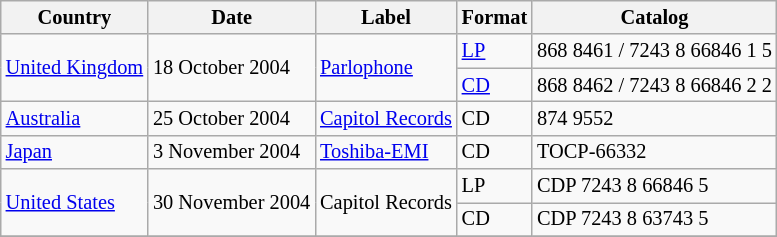<table class="wikitable" style="font-size: 85%">
<tr>
<th>Country</th>
<th>Date</th>
<th>Label</th>
<th>Format</th>
<th>Catalog</th>
</tr>
<tr>
<td rowspan="2"><a href='#'>United Kingdom</a></td>
<td rowspan="2">18 October 2004</td>
<td rowspan="2"><a href='#'>Parlophone</a></td>
<td rowspan="1"><a href='#'>LP</a></td>
<td rowspan="1">868 8461 / 7243 8 66846 1 5</td>
</tr>
<tr>
<td rowspan="1"><a href='#'>CD</a></td>
<td rowspan="1">868 8462 / 7243 8 66846 2 2</td>
</tr>
<tr>
<td rowspan="1"><a href='#'>Australia</a></td>
<td rowspan="1">25 October 2004</td>
<td rowspan="1"><a href='#'>Capitol Records</a></td>
<td rowspan="1">CD</td>
<td rowspan="1">874 9552</td>
</tr>
<tr>
<td rowspan="1"><a href='#'>Japan</a></td>
<td rowspan="1">3 November 2004</td>
<td rowspan="1"><a href='#'>Toshiba-EMI</a></td>
<td rowspan="1">CD</td>
<td rowspan="1">TOCP-66332</td>
</tr>
<tr>
<td rowspan="2"><a href='#'>United States</a></td>
<td rowspan="2">30 November 2004</td>
<td rowspan="2">Capitol Records</td>
<td rowspan="1">LP</td>
<td rowspan="1">CDP 7243 8 66846 5</td>
</tr>
<tr>
<td rowspan="1">CD</td>
<td rowspan="1">CDP 7243 8 63743 5</td>
</tr>
<tr>
</tr>
</table>
